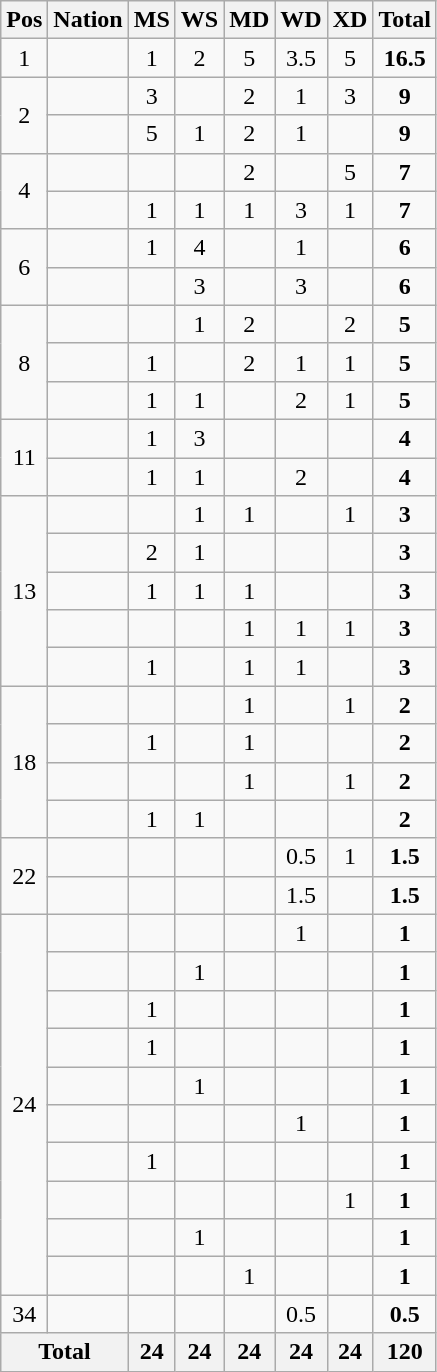<table class="wikitable" style="text-align:center">
<tr>
<th>Pos</th>
<th>Nation</th>
<th>MS</th>
<th>WS</th>
<th>MD</th>
<th>WD</th>
<th>XD</th>
<th>Total</th>
</tr>
<tr>
<td>1</td>
<td align="left"></td>
<td>1</td>
<td>2</td>
<td>5</td>
<td>3.5</td>
<td>5</td>
<td><strong>16.5</strong></td>
</tr>
<tr>
<td rowspan="2">2</td>
<td align="left"></td>
<td>3</td>
<td></td>
<td>2</td>
<td>1</td>
<td>3</td>
<td><strong>9</strong></td>
</tr>
<tr>
<td align="left"></td>
<td>5</td>
<td>1</td>
<td>2</td>
<td>1</td>
<td></td>
<td><strong>9</strong></td>
</tr>
<tr>
<td rowspan="2">4</td>
<td align="left"><strong></strong></td>
<td></td>
<td></td>
<td>2</td>
<td></td>
<td>5</td>
<td><strong>7</strong></td>
</tr>
<tr>
<td align="left"></td>
<td>1</td>
<td>1</td>
<td>1</td>
<td>3</td>
<td>1</td>
<td><strong>7</strong></td>
</tr>
<tr>
<td rowspan="2">6</td>
<td align="left"></td>
<td>1</td>
<td>4</td>
<td></td>
<td>1</td>
<td></td>
<td><strong>6</strong></td>
</tr>
<tr>
<td align="left"></td>
<td></td>
<td>3</td>
<td></td>
<td>3</td>
<td></td>
<td><strong>6</strong></td>
</tr>
<tr>
<td rowspan="3">8</td>
<td align="left"></td>
<td></td>
<td>1</td>
<td>2</td>
<td></td>
<td>2</td>
<td><strong>5</strong></td>
</tr>
<tr>
<td align="left"></td>
<td>1</td>
<td></td>
<td>2</td>
<td>1</td>
<td>1</td>
<td><strong>5</strong></td>
</tr>
<tr>
<td align="left"></td>
<td>1</td>
<td>1</td>
<td></td>
<td>2</td>
<td>1</td>
<td><strong>5</strong></td>
</tr>
<tr>
<td rowspan=2>11</td>
<td align="left"></td>
<td>1</td>
<td>3</td>
<td></td>
<td></td>
<td></td>
<td><strong>4</strong></td>
</tr>
<tr>
<td align="left"></td>
<td>1</td>
<td>1</td>
<td></td>
<td>2</td>
<td></td>
<td><strong>4</strong></td>
</tr>
<tr>
<td rowspan="5">13</td>
<td align="left"></td>
<td></td>
<td>1</td>
<td>1</td>
<td></td>
<td>1</td>
<td><strong>3</strong></td>
</tr>
<tr>
<td align="left"></td>
<td>2</td>
<td>1</td>
<td></td>
<td></td>
<td></td>
<td><strong>3</strong></td>
</tr>
<tr>
<td align="left"></td>
<td>1</td>
<td>1</td>
<td>1</td>
<td></td>
<td></td>
<td><strong>3</strong></td>
</tr>
<tr>
<td align="left"></td>
<td></td>
<td></td>
<td>1</td>
<td>1</td>
<td>1</td>
<td><strong>3</strong></td>
</tr>
<tr>
<td align="left"></td>
<td>1</td>
<td></td>
<td>1</td>
<td>1</td>
<td></td>
<td><strong>3</strong></td>
</tr>
<tr>
<td rowspan="4">18</td>
<td align="left"></td>
<td></td>
<td></td>
<td>1</td>
<td></td>
<td>1</td>
<td><strong>2</strong></td>
</tr>
<tr>
<td align="left"></td>
<td>1</td>
<td></td>
<td>1</td>
<td></td>
<td></td>
<td><strong>2</strong></td>
</tr>
<tr>
<td align="left"></td>
<td></td>
<td></td>
<td>1</td>
<td></td>
<td>1</td>
<td><strong>2</strong></td>
</tr>
<tr>
<td align="left"></td>
<td>1</td>
<td>1</td>
<td></td>
<td></td>
<td></td>
<td><strong>2</strong></td>
</tr>
<tr>
<td rowspan="2">22</td>
<td align="left"></td>
<td></td>
<td></td>
<td></td>
<td>0.5</td>
<td>1</td>
<td><strong>1.5</strong></td>
</tr>
<tr>
<td align="left"></td>
<td></td>
<td></td>
<td></td>
<td>1.5</td>
<td></td>
<td><strong>1.5</strong></td>
</tr>
<tr>
<td rowspan="10">24</td>
<td align="left"></td>
<td></td>
<td></td>
<td></td>
<td>1</td>
<td></td>
<td><strong>1</strong></td>
</tr>
<tr>
<td align="left"></td>
<td></td>
<td>1</td>
<td></td>
<td></td>
<td></td>
<td><strong>1</strong></td>
</tr>
<tr>
<td align="left"></td>
<td>1</td>
<td></td>
<td></td>
<td></td>
<td></td>
<td><strong>1</strong></td>
</tr>
<tr>
<td align="left"></td>
<td>1</td>
<td></td>
<td></td>
<td></td>
<td></td>
<td><strong>1</strong></td>
</tr>
<tr>
<td align="left"></td>
<td></td>
<td>1</td>
<td></td>
<td></td>
<td></td>
<td><strong>1</strong></td>
</tr>
<tr>
<td align="left"></td>
<td></td>
<td></td>
<td></td>
<td>1</td>
<td></td>
<td><strong>1</strong></td>
</tr>
<tr>
<td align="left"></td>
<td>1</td>
<td></td>
<td></td>
<td></td>
<td></td>
<td><strong>1</strong></td>
</tr>
<tr>
<td align="left"></td>
<td></td>
<td></td>
<td></td>
<td></td>
<td>1</td>
<td><strong>1</strong></td>
</tr>
<tr>
<td align="left"></td>
<td></td>
<td>1</td>
<td></td>
<td></td>
<td></td>
<td><strong>1</strong></td>
</tr>
<tr>
<td align="left"></td>
<td></td>
<td></td>
<td>1</td>
<td></td>
<td></td>
<td><strong>1</strong></td>
</tr>
<tr>
<td>34</td>
<td align="left"></td>
<td></td>
<td></td>
<td></td>
<td>0.5</td>
<td></td>
<td><strong>0.5</strong></td>
</tr>
<tr>
<th colspan="2">Total</th>
<th>24</th>
<th>24</th>
<th>24</th>
<th>24</th>
<th>24</th>
<th>120</th>
</tr>
</table>
